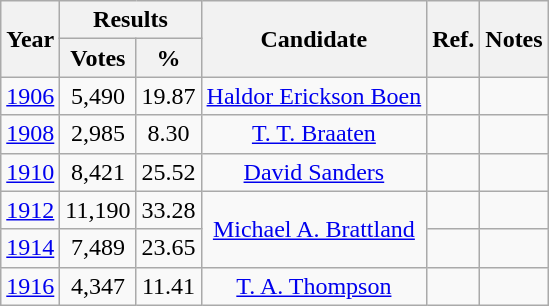<table class="wikitable" border="1" style="text-align:center">
<tr>
<th rowspan=2>Year</th>
<th colspan=2>Results</th>
<th rowspan=2>Candidate</th>
<th rowspan=2>Ref.</th>
<th rowspan=2>Notes</th>
</tr>
<tr>
<th>Votes</th>
<th>%</th>
</tr>
<tr>
<td><a href='#'>1906</a></td>
<td>5,490</td>
<td>19.87</td>
<td><a href='#'>Haldor Erickson Boen</a></td>
<td></td>
<td></td>
</tr>
<tr>
<td><a href='#'>1908</a></td>
<td>2,985</td>
<td>8.30</td>
<td><a href='#'>T. T. Braaten</a></td>
<td></td>
<td></td>
</tr>
<tr>
<td><a href='#'>1910</a></td>
<td>8,421</td>
<td>25.52</td>
<td><a href='#'>David Sanders</a></td>
<td></td>
<td></td>
</tr>
<tr>
<td><a href='#'>1912</a></td>
<td>11,190</td>
<td>33.28</td>
<td rowspan="2"><a href='#'>Michael A. Brattland</a></td>
<td></td>
<td></td>
</tr>
<tr>
<td><a href='#'>1914</a></td>
<td>7,489</td>
<td>23.65</td>
<td></td>
<td></td>
</tr>
<tr>
<td><a href='#'>1916</a></td>
<td>4,347</td>
<td>11.41</td>
<td><a href='#'>T. A. Thompson</a></td>
<td></td>
<td></td>
</tr>
</table>
